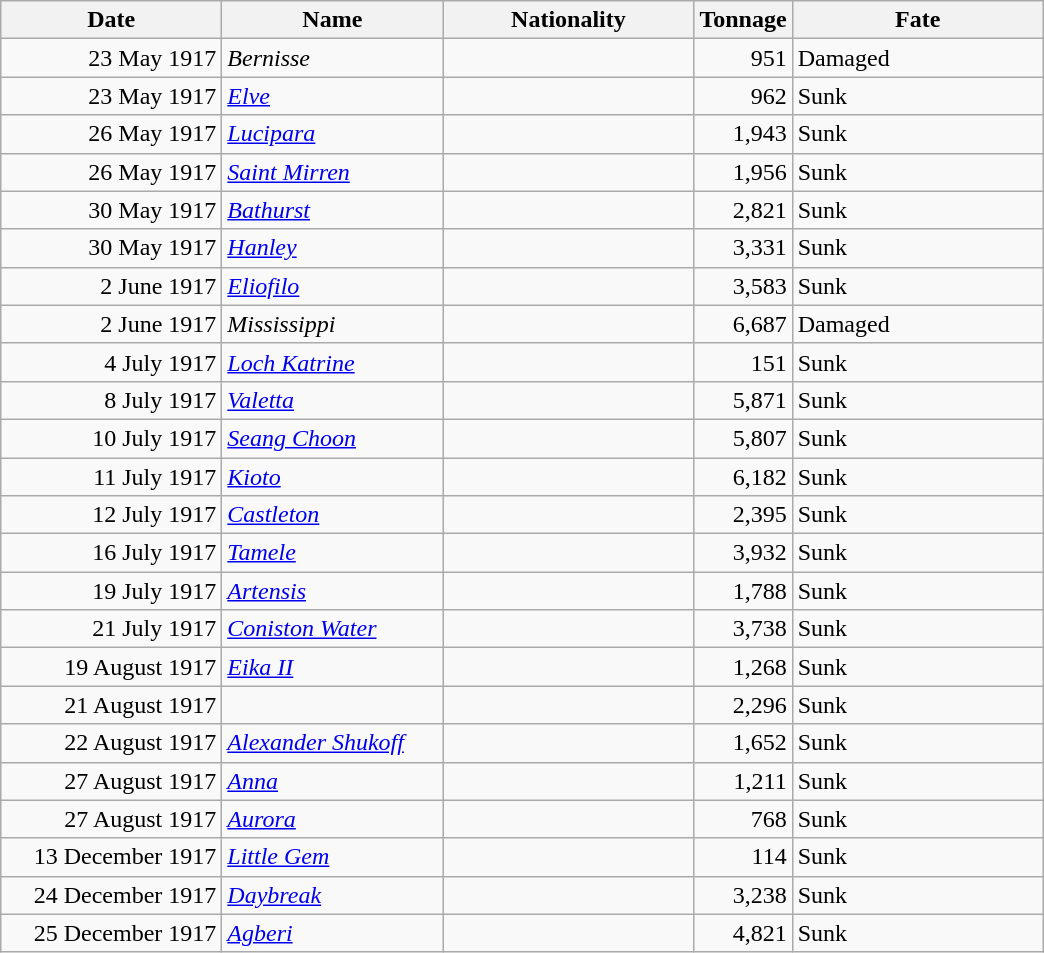<table class="wikitable sortable">
<tr>
<th width="140px">Date</th>
<th width="140px">Name</th>
<th width="160px">Nationality</th>
<th width="25px">Tonnage</th>
<th width="160px">Fate</th>
</tr>
<tr>
<td align="right">23 May 1917</td>
<td align="left"><em>Bernisse</em></td>
<td align="left"></td>
<td align="right">951</td>
<td align="left">Damaged</td>
</tr>
<tr>
<td align="right">23 May 1917</td>
<td align="left"><a href='#'><em>Elve</em></a></td>
<td align="left"></td>
<td align="right">962</td>
<td align="left">Sunk</td>
</tr>
<tr>
<td align="right">26 May 1917</td>
<td align="left"><a href='#'><em>Lucipara</em></a></td>
<td align="left"></td>
<td align="right">1,943</td>
<td align="left">Sunk</td>
</tr>
<tr>
<td align="right">26 May 1917</td>
<td align="left"><a href='#'><em>Saint Mirren</em></a></td>
<td align="left"></td>
<td align="right">1,956</td>
<td align="left">Sunk</td>
</tr>
<tr>
<td align="right">30 May 1917</td>
<td align="left"><a href='#'><em>Bathurst</em></a></td>
<td align="left"></td>
<td align="right">2,821</td>
<td align="left">Sunk</td>
</tr>
<tr>
<td align="right">30 May 1917</td>
<td align="left"><a href='#'><em>Hanley</em></a></td>
<td align="left"></td>
<td align="right">3,331</td>
<td align="left">Sunk</td>
</tr>
<tr>
<td align="right">2 June 1917</td>
<td align="left"><a href='#'><em>Eliofilo</em></a></td>
<td align="left"></td>
<td align="right">3,583</td>
<td align="left">Sunk</td>
</tr>
<tr>
<td align="right">2 June 1917</td>
<td align="left"><em>Mississippi</em></td>
<td align="left"></td>
<td align="right">6,687</td>
<td align="left">Damaged</td>
</tr>
<tr>
<td align="right">4 July 1917</td>
<td align="left"><a href='#'><em>Loch Katrine</em></a></td>
<td align="left"></td>
<td align="right">151</td>
<td align="left">Sunk</td>
</tr>
<tr>
<td align="right">8 July 1917</td>
<td align="left"><a href='#'><em>Valetta</em></a></td>
<td align="left"></td>
<td align="right">5,871</td>
<td align="left">Sunk</td>
</tr>
<tr>
<td align="right">10 July 1917</td>
<td align="left"><a href='#'><em>Seang Choon</em></a></td>
<td align="left"></td>
<td align="right">5,807</td>
<td align="left">Sunk</td>
</tr>
<tr>
<td align="right">11 July 1917</td>
<td align="left"><a href='#'><em>Kioto</em></a></td>
<td align="left"></td>
<td align="right">6,182</td>
<td align="left">Sunk</td>
</tr>
<tr>
<td align="right">12 July 1917</td>
<td align="left"><a href='#'><em>Castleton</em></a></td>
<td align="left"></td>
<td align="right">2,395</td>
<td align="left">Sunk</td>
</tr>
<tr>
<td align="right">16 July 1917</td>
<td align="left"><a href='#'><em>Tamele</em></a></td>
<td align="left"></td>
<td align="right">3,932</td>
<td align="left">Sunk</td>
</tr>
<tr>
<td align="right">19 July 1917</td>
<td align="left"><a href='#'><em>Artensis</em></a></td>
<td align="left"></td>
<td align="right">1,788</td>
<td align="left">Sunk</td>
</tr>
<tr>
<td align="right">21 July 1917</td>
<td align="left"><a href='#'><em>Coniston Water</em></a></td>
<td align="left"></td>
<td align="right">3,738</td>
<td align="left">Sunk</td>
</tr>
<tr>
<td align="right">19 August 1917</td>
<td align="left"><a href='#'><em>Eika II</em></a></td>
<td align="left"></td>
<td align="right">1,268</td>
<td align="left">Sunk</td>
</tr>
<tr>
<td align="right">21 August 1917</td>
<td align="left"></td>
<td align="left"></td>
<td align="right">2,296</td>
<td align="left">Sunk</td>
</tr>
<tr>
<td align="right">22 August 1917</td>
<td align="left"><a href='#'><em>Alexander Shukoff</em></a></td>
<td align="left"></td>
<td align="right">1,652</td>
<td align="left">Sunk</td>
</tr>
<tr>
<td align="right">27 August 1917</td>
<td align="left"><a href='#'><em>Anna</em></a></td>
<td align="left"></td>
<td align="right">1,211</td>
<td align="left">Sunk</td>
</tr>
<tr>
<td align="right">27 August 1917</td>
<td align="left"><a href='#'><em>Aurora</em></a></td>
<td align="left"></td>
<td align="right">768</td>
<td align="left">Sunk</td>
</tr>
<tr>
<td align="right">13 December 1917</td>
<td align="left"><a href='#'><em>Little Gem</em></a></td>
<td align="left"></td>
<td align="right">114</td>
<td align="left">Sunk</td>
</tr>
<tr>
<td align="right">24 December 1917</td>
<td align="left"><a href='#'><em>Daybreak</em></a></td>
<td align="left"></td>
<td align="right">3,238</td>
<td align="left">Sunk</td>
</tr>
<tr>
<td align="right">25 December 1917</td>
<td align="left"><a href='#'><em>Agberi</em></a></td>
<td align="left"></td>
<td align="right">4,821</td>
<td align="left">Sunk</td>
</tr>
</table>
